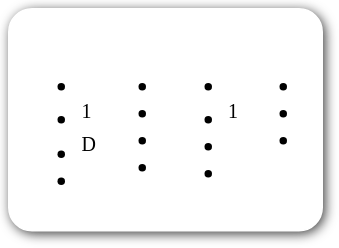<table style=" border-radius:1em; box-shadow: 0.1em 0.1em 0.5em rgba(0,0,0,0.75); background-color: white; border: 1px solid white; padding: 5px;">
<tr style="vertical-align:top;">
<td><br><ul><li></li><li><sup>1</sup></li><li><sup>D</sup></li><li></li></ul></td>
<td valign="top"><br><ul><li></li><li></li><li></li><li></li></ul></td>
<td valign="top"><br><ul><li></li><li><sup>1</sup></li><li></li><li></li></ul></td>
<td valign="top"><br><ul><li></li><li></li><li></li></ul></td>
<td></td>
</tr>
</table>
